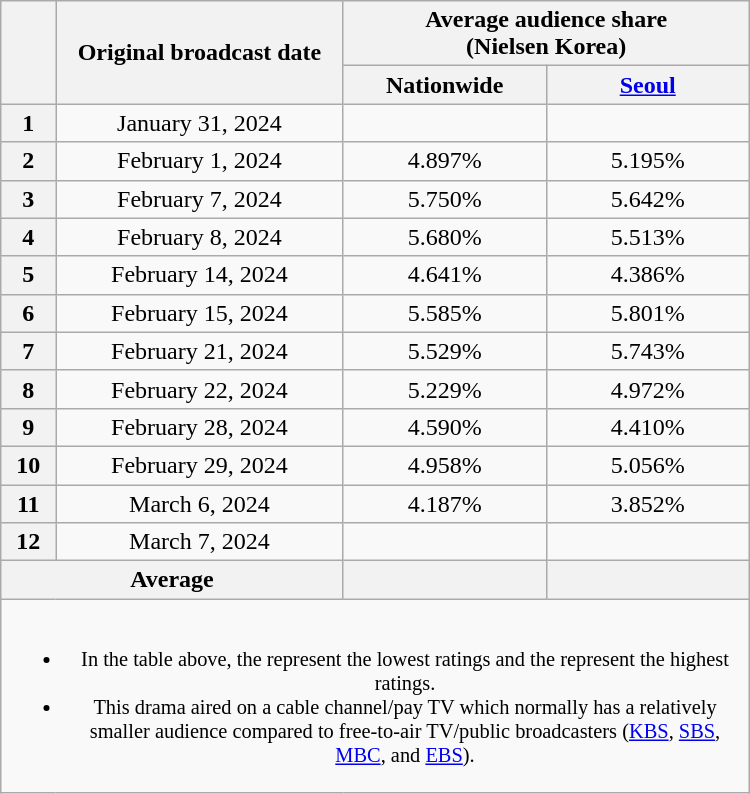<table class="wikitable" style="margin-left:auto; margin-right:auto; max-width:500px; text-align:center">
<tr>
<th scope="col" rowspan="2"></th>
<th scope="col" rowspan="2">Original broadcast date</th>
<th scope="col" colspan="2">Average audience share<br>(Nielsen Korea)</th>
</tr>
<tr>
<th scope="col" style="width:8em">Nationwide</th>
<th scope="col" style="width:8em"><a href='#'>Seoul</a></th>
</tr>
<tr>
<th scope="col">1</th>
<td>January 31, 2024</td>
<td><strong></strong> </td>
<td><strong></strong> </td>
</tr>
<tr>
<th scope="col">2</th>
<td>February 1, 2024</td>
<td>4.897% </td>
<td>5.195% </td>
</tr>
<tr>
<th scope="col">3</th>
<td>February 7, 2024</td>
<td>5.750% </td>
<td>5.642% </td>
</tr>
<tr>
<th scope="col">4</th>
<td>February 8, 2024</td>
<td>5.680% </td>
<td>5.513% </td>
</tr>
<tr>
<th scope="col">5</th>
<td>February 14, 2024</td>
<td>4.641% </td>
<td>4.386% </td>
</tr>
<tr>
<th scope="col">6</th>
<td>February 15, 2024</td>
<td>5.585% </td>
<td>5.801% </td>
</tr>
<tr>
<th scope="col">7</th>
<td>February 21, 2024</td>
<td>5.529% </td>
<td>5.743% </td>
</tr>
<tr>
<th scope="col">8</th>
<td>February 22, 2024</td>
<td>5.229% </td>
<td>4.972% </td>
</tr>
<tr>
<th scope="col">9</th>
<td>February 28, 2024</td>
<td>4.590% </td>
<td>4.410% </td>
</tr>
<tr>
<th scope="col">10</th>
<td>February 29, 2024</td>
<td>4.958% </td>
<td>5.056% </td>
</tr>
<tr>
<th scope="col">11</th>
<td>March 6, 2024</td>
<td>4.187% </td>
<td>3.852% </td>
</tr>
<tr>
<th scope="col">12</th>
<td>March 7, 2024</td>
<td><strong></strong> </td>
<td><strong></strong> </td>
</tr>
<tr>
<th scope="col" colspan="2">Average</th>
<th scope="col"></th>
<th scope="col"></th>
</tr>
<tr>
<td colspan="4" style="font-size:85%"><br><ul><li>In the table above, the <strong></strong> represent the lowest ratings and the <strong></strong> represent the highest ratings.</li><li>This drama aired on a cable channel/pay TV which normally has a relatively smaller audience compared to free-to-air TV/public broadcasters (<a href='#'>KBS</a>, <a href='#'>SBS</a>, <a href='#'>MBC</a>, and <a href='#'>EBS</a>).</li></ul></td>
</tr>
</table>
